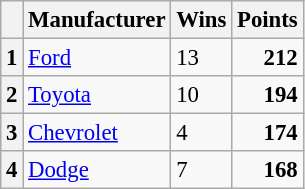<table class="wikitable" style="font-size: 95%;">
<tr>
<th></th>
<th>Manufacturer</th>
<th>Wins</th>
<th>Points</th>
</tr>
<tr>
<th>1</th>
<td><a href='#'>Ford</a></td>
<td>13</td>
<td align="right"><strong>212</strong></td>
</tr>
<tr>
<th>2</th>
<td><a href='#'>Toyota</a></td>
<td>10</td>
<td align="right"><strong>194</strong></td>
</tr>
<tr>
<th>3</th>
<td><a href='#'>Chevrolet</a></td>
<td>4</td>
<td align="right"><strong>174</strong></td>
</tr>
<tr>
<th>4</th>
<td><a href='#'>Dodge</a></td>
<td>7</td>
<td align="right"><strong>168</strong></td>
</tr>
</table>
